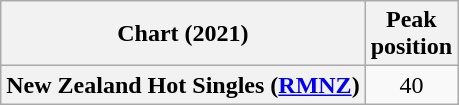<table class="wikitable sortable plainrowheaders" style="text-align:center">
<tr>
<th scope="col">Chart (2021)</th>
<th scope="col">Peak<br>position</th>
</tr>
<tr>
<th scope="row">New Zealand Hot Singles (<a href='#'>RMNZ</a>)</th>
<td>40</td>
</tr>
</table>
